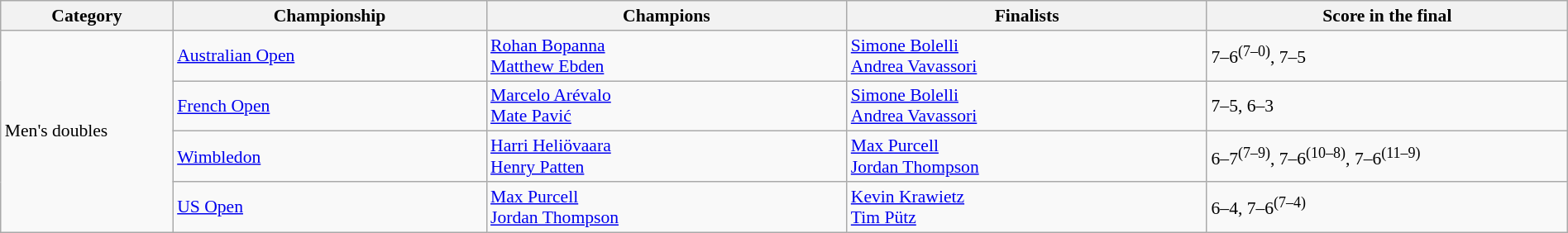<table class="wikitable" style="font-size:90%;" width="100%">
<tr>
<th style="width: 11%;">Category</th>
<th style="width: 20%;">Championship</th>
<th style="width: 23%;">Champions</th>
<th style="width: 23%;">Finalists</th>
<th style="width: 23%;">Score in the final</th>
</tr>
<tr>
<td rowspan="4">Men's doubles</td>
<td><a href='#'>Australian Open</a></td>
<td> <a href='#'>Rohan Bopanna</a> <br>  <a href='#'>Matthew Ebden</a></td>
<td> <a href='#'>Simone Bolelli</a> <br>  <a href='#'>Andrea Vavassori</a></td>
<td>7–6<sup>(7–0)</sup>, 7–5</td>
</tr>
<tr>
<td><a href='#'>French Open</a></td>
<td> <a href='#'>Marcelo Arévalo</a><br> <a href='#'>Mate Pavić</a></td>
<td> <a href='#'>Simone Bolelli</a><br> <a href='#'>Andrea Vavassori</a></td>
<td>7–5, 6–3</td>
</tr>
<tr>
<td><a href='#'>Wimbledon</a></td>
<td> <a href='#'>Harri Heliövaara</a> <br>  <a href='#'>Henry Patten</a></td>
<td> <a href='#'>Max Purcell</a> <br>  <a href='#'>Jordan Thompson</a></td>
<td>6–7<sup>(7–9)</sup>, 7–6<sup>(10–8)</sup>, 7–6<sup>(11–9)</sup></td>
</tr>
<tr>
<td><a href='#'>US Open</a></td>
<td> <a href='#'>Max Purcell</a> <br>  <a href='#'>Jordan Thompson</a></td>
<td> <a href='#'>Kevin Krawietz</a> <br>  <a href='#'>Tim Pütz</a></td>
<td>6–4, 7–6<sup>(7–4)</sup></td>
</tr>
</table>
